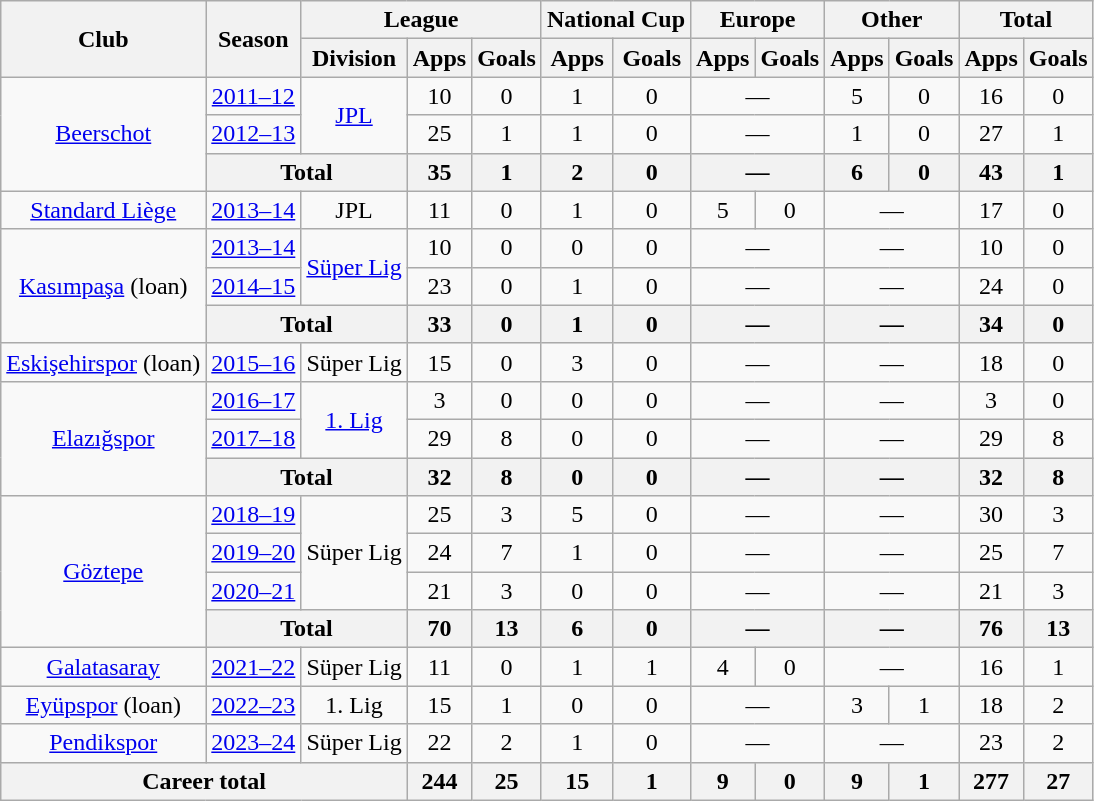<table class="wikitable" style="text-align:center">
<tr>
<th rowspan="2">Club</th>
<th rowspan="2">Season</th>
<th colspan="3">League</th>
<th colspan="2">National Cup</th>
<th colspan="2">Europe</th>
<th colspan="2">Other</th>
<th colspan="2">Total</th>
</tr>
<tr>
<th>Division</th>
<th>Apps</th>
<th>Goals</th>
<th>Apps</th>
<th>Goals</th>
<th>Apps</th>
<th>Goals</th>
<th>Apps</th>
<th>Goals</th>
<th>Apps</th>
<th>Goals</th>
</tr>
<tr>
<td rowspan="3"><a href='#'>Beerschot</a></td>
<td><a href='#'>2011–12</a></td>
<td rowspan="2"><a href='#'>JPL</a></td>
<td>10</td>
<td>0</td>
<td>1</td>
<td>0</td>
<td colspan="2">—</td>
<td>5</td>
<td>0</td>
<td>16</td>
<td>0</td>
</tr>
<tr>
<td><a href='#'>2012–13</a></td>
<td>25</td>
<td>1</td>
<td>1</td>
<td>0</td>
<td colspan="2">—</td>
<td>1</td>
<td>0</td>
<td>27</td>
<td>1</td>
</tr>
<tr>
<th colspan="2">Total</th>
<th>35</th>
<th>1</th>
<th>2</th>
<th>0</th>
<th colspan="2">—</th>
<th>6</th>
<th>0</th>
<th>43</th>
<th>1</th>
</tr>
<tr>
<td><a href='#'>Standard Liège</a></td>
<td><a href='#'>2013–14</a></td>
<td>JPL</td>
<td>11</td>
<td>0</td>
<td>1</td>
<td>0</td>
<td>5</td>
<td>0</td>
<td colspan="2">—</td>
<td>17</td>
<td>0</td>
</tr>
<tr>
<td rowspan="3"><a href='#'>Kasımpaşa</a> (loan)</td>
<td><a href='#'>2013–14</a></td>
<td rowspan="2"><a href='#'>Süper Lig</a></td>
<td>10</td>
<td>0</td>
<td>0</td>
<td>0</td>
<td colspan="2">—</td>
<td colspan="2">—</td>
<td>10</td>
<td>0</td>
</tr>
<tr>
<td><a href='#'>2014–15</a></td>
<td>23</td>
<td>0</td>
<td>1</td>
<td>0</td>
<td colspan="2">—</td>
<td colspan="2">—</td>
<td>24</td>
<td>0</td>
</tr>
<tr>
<th colspan="2">Total</th>
<th>33</th>
<th>0</th>
<th>1</th>
<th>0</th>
<th colspan="2">—</th>
<th colspan="2">—</th>
<th>34</th>
<th>0</th>
</tr>
<tr>
<td><a href='#'>Eskişehirspor</a> (loan)</td>
<td><a href='#'>2015–16</a></td>
<td>Süper Lig</td>
<td>15</td>
<td>0</td>
<td>3</td>
<td>0</td>
<td colspan="2">—</td>
<td colspan="2">—</td>
<td>18</td>
<td>0</td>
</tr>
<tr>
<td rowspan="3"><a href='#'>Elazığspor</a></td>
<td><a href='#'>2016–17</a></td>
<td rowspan="2"><a href='#'>1. Lig</a></td>
<td>3</td>
<td>0</td>
<td>0</td>
<td>0</td>
<td colspan="2">—</td>
<td colspan="2">—</td>
<td>3</td>
<td>0</td>
</tr>
<tr>
<td><a href='#'>2017–18</a></td>
<td>29</td>
<td>8</td>
<td>0</td>
<td>0</td>
<td colspan="2">—</td>
<td colspan="2">—</td>
<td>29</td>
<td>8</td>
</tr>
<tr>
<th colspan="2">Total</th>
<th>32</th>
<th>8</th>
<th>0</th>
<th>0</th>
<th colspan="2">—</th>
<th colspan="2">—</th>
<th>32</th>
<th>8</th>
</tr>
<tr>
<td rowspan="4"><a href='#'>Göztepe</a></td>
<td><a href='#'>2018–19</a></td>
<td rowspan="3">Süper Lig</td>
<td>25</td>
<td>3</td>
<td>5</td>
<td>0</td>
<td colspan="2">—</td>
<td colspan="2">—</td>
<td>30</td>
<td>3</td>
</tr>
<tr>
<td><a href='#'>2019–20</a></td>
<td>24</td>
<td>7</td>
<td>1</td>
<td>0</td>
<td colspan="2">—</td>
<td colspan="2">—</td>
<td>25</td>
<td>7</td>
</tr>
<tr>
<td><a href='#'>2020–21</a></td>
<td>21</td>
<td>3</td>
<td>0</td>
<td>0</td>
<td colspan="2">—</td>
<td colspan="2">—</td>
<td>21</td>
<td>3</td>
</tr>
<tr>
<th colspan="2">Total</th>
<th>70</th>
<th>13</th>
<th>6</th>
<th>0</th>
<th colspan="2">—</th>
<th colspan="2">—</th>
<th>76</th>
<th>13</th>
</tr>
<tr>
<td><a href='#'>Galatasaray</a></td>
<td><a href='#'>2021–22</a></td>
<td>Süper Lig</td>
<td>11</td>
<td>0</td>
<td>1</td>
<td>1</td>
<td>4</td>
<td>0</td>
<td colspan="2">—</td>
<td>16</td>
<td>1</td>
</tr>
<tr>
<td><a href='#'>Eyüpspor</a> (loan)</td>
<td><a href='#'>2022–23</a></td>
<td>1. Lig</td>
<td>15</td>
<td>1</td>
<td>0</td>
<td>0</td>
<td colspan="2">—</td>
<td>3</td>
<td>1</td>
<td>18</td>
<td>2</td>
</tr>
<tr>
<td><a href='#'>Pendikspor</a></td>
<td><a href='#'>2023–24</a></td>
<td>Süper Lig</td>
<td>22</td>
<td>2</td>
<td>1</td>
<td>0</td>
<td colspan="2">—</td>
<td colspan="2">—</td>
<td>23</td>
<td>2</td>
</tr>
<tr>
<th colspan="3">Career total</th>
<th>244</th>
<th>25</th>
<th>15</th>
<th>1</th>
<th>9</th>
<th>0</th>
<th>9</th>
<th>1</th>
<th>277</th>
<th>27</th>
</tr>
</table>
